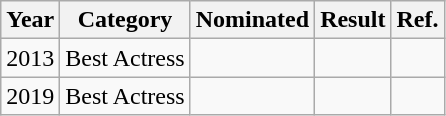<table class="wikitable">
<tr>
<th>Year</th>
<th>Category</th>
<th>Nominated</th>
<th>Result</th>
<th>Ref.</th>
</tr>
<tr>
<td>2013</td>
<td>Best Actress</td>
<td></td>
<td></td>
<td></td>
</tr>
<tr>
<td>2019</td>
<td>Best Actress</td>
<td></td>
<td></td>
<td></td>
</tr>
</table>
